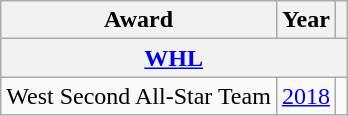<table class="wikitable">
<tr>
<th>Award</th>
<th>Year</th>
<th></th>
</tr>
<tr>
<th colspan="3"><a href='#'>WHL</a></th>
</tr>
<tr>
<td>West Second All-Star Team</td>
<td><a href='#'>2018</a></td>
<td></td>
</tr>
</table>
